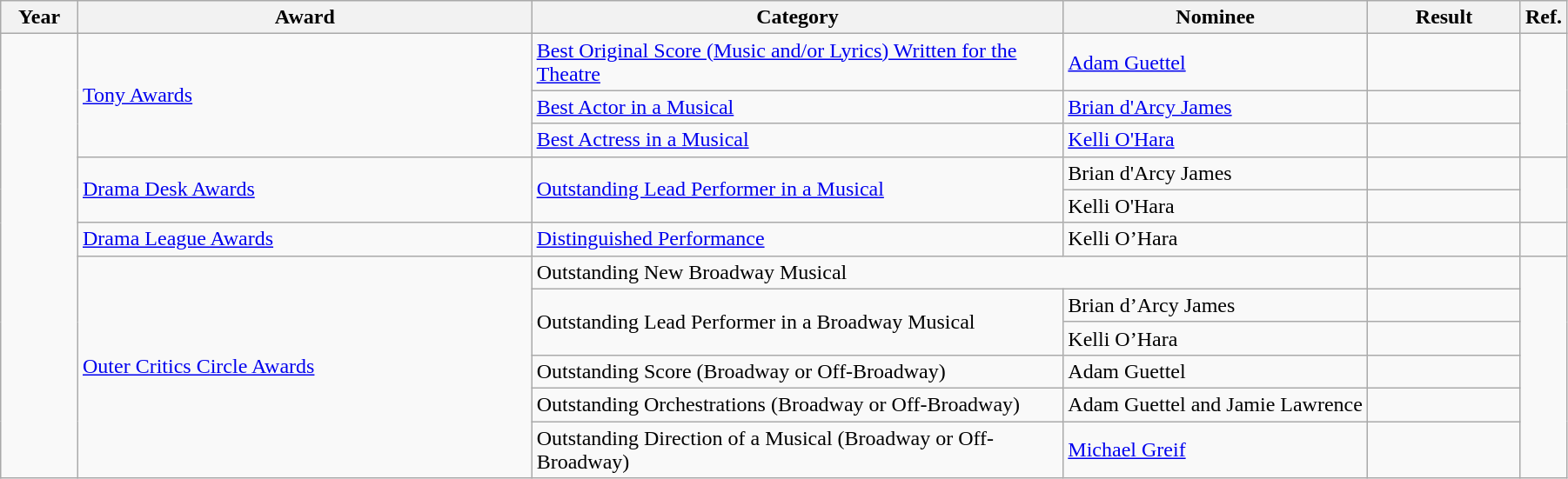<table class="wikitable" width="95%">
<tr>
<th width="5%">Year</th>
<th width="30%">Award</th>
<th width="35%">Category</th>
<th width="20%">Nominee</th>
<th width="10%">Result</th>
<th class=unsortable>Ref.</th>
</tr>
<tr>
<td rowspan="12"></td>
<td rowspan="3"><a href='#'>Tony Awards</a></td>
<td><a href='#'>Best Original Score (Music and/or Lyrics) Written for the Theatre</a></td>
<td><a href='#'>Adam Guettel</a></td>
<td></td>
<td rowspan="3"></td>
</tr>
<tr>
<td><a href='#'>Best Actor in a Musical</a></td>
<td><a href='#'>Brian d'Arcy James</a></td>
<td></td>
</tr>
<tr>
<td><a href='#'>Best Actress in a Musical</a></td>
<td><a href='#'>Kelli O'Hara</a></td>
<td></td>
</tr>
<tr>
<td rowspan="2"><a href='#'>Drama Desk Awards</a></td>
<td rowspan="2"><a href='#'>Outstanding Lead Performer in a Musical</a></td>
<td>Brian d'Arcy James</td>
<td></td>
<td rowspan="2"></td>
</tr>
<tr>
<td>Kelli O'Hara</td>
<td></td>
</tr>
<tr>
<td rowspan="1"><a href='#'>Drama League Awards</a></td>
<td><a href='#'>Distinguished Performance</a></td>
<td>Kelli O’Hara</td>
<td></td>
<td></td>
</tr>
<tr>
<td rowspan=6><a href='#'>Outer Critics Circle Awards</a></td>
<td colspan="2">Outstanding New Broadway Musical</td>
<td></td>
<td rowspan="6"></td>
</tr>
<tr>
<td rowspan=2>Outstanding Lead Performer in a Broadway Musical</td>
<td>Brian d’Arcy James</td>
<td></td>
</tr>
<tr>
<td>Kelli O’Hara</td>
<td></td>
</tr>
<tr>
<td colspan=1>Outstanding Score (Broadway or Off-Broadway)</td>
<td>Adam Guettel</td>
<td></td>
</tr>
<tr>
<td colspan=1>Outstanding Orchestrations (Broadway or Off-Broadway)</td>
<td>Adam Guettel and Jamie Lawrence</td>
<td></td>
</tr>
<tr>
<td colspan=1>Outstanding Direction of a Musical (Broadway or Off-Broadway)</td>
<td><a href='#'>Michael Greif</a></td>
<td></td>
</tr>
</table>
